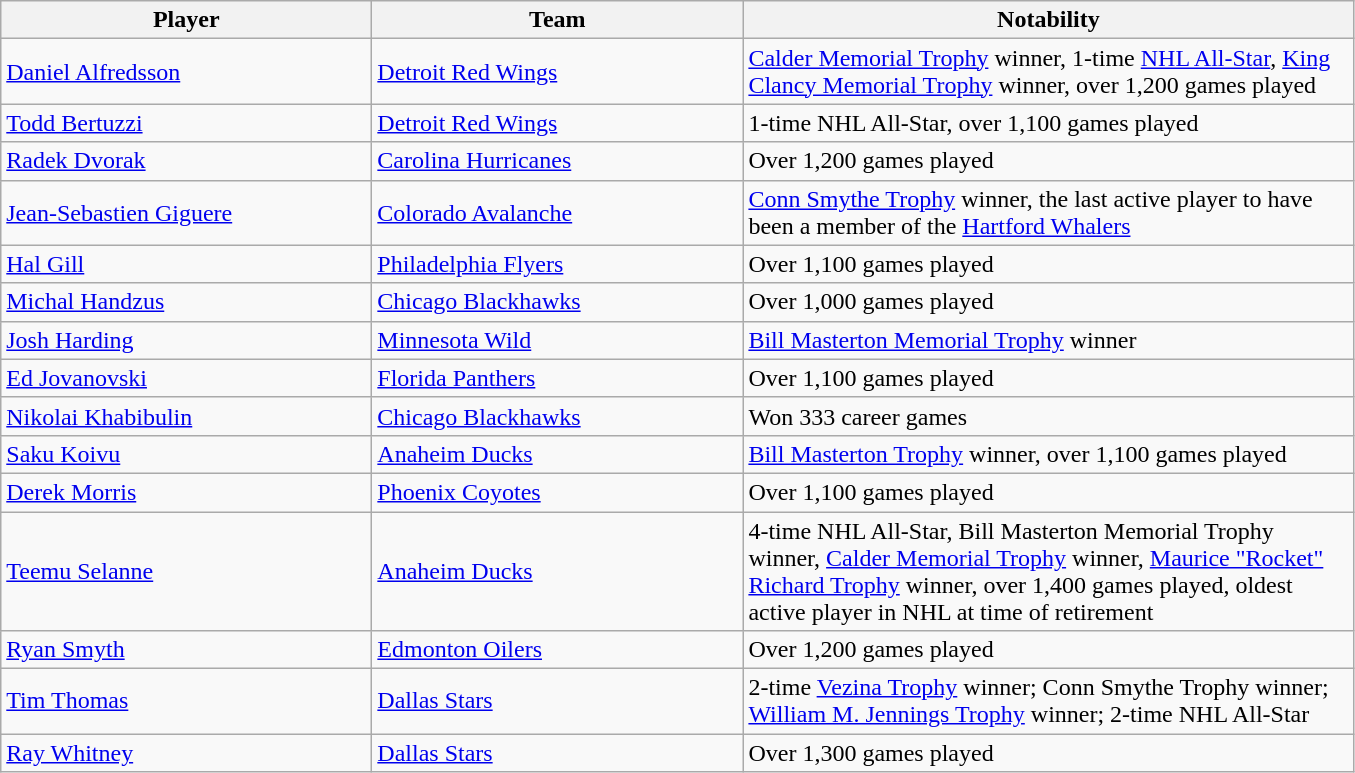<table class="wikitable">
<tr>
<th style="width:15em">Player</th>
<th style="width:15em">Team</th>
<th style="width:25em">Notability</th>
</tr>
<tr>
<td><a href='#'>Daniel Alfredsson</a></td>
<td><a href='#'>Detroit Red Wings</a></td>
<td><a href='#'>Calder Memorial Trophy</a> winner, 1-time <a href='#'>NHL All-Star</a>, <a href='#'>King Clancy Memorial Trophy</a> winner, over 1,200 games played</td>
</tr>
<tr>
<td><a href='#'>Todd Bertuzzi</a></td>
<td><a href='#'>Detroit Red Wings</a></td>
<td>1-time NHL All-Star, over 1,100 games played</td>
</tr>
<tr>
<td><a href='#'>Radek Dvorak</a></td>
<td><a href='#'>Carolina Hurricanes</a></td>
<td>Over 1,200 games played</td>
</tr>
<tr>
<td><a href='#'>Jean-Sebastien Giguere</a></td>
<td><a href='#'>Colorado Avalanche</a></td>
<td><a href='#'>Conn Smythe Trophy</a> winner, the last active player to have been a member of the <a href='#'>Hartford Whalers</a></td>
</tr>
<tr>
<td><a href='#'>Hal Gill</a></td>
<td><a href='#'>Philadelphia Flyers</a></td>
<td>Over 1,100 games played</td>
</tr>
<tr>
<td><a href='#'>Michal Handzus</a></td>
<td><a href='#'>Chicago Blackhawks</a></td>
<td>Over 1,000 games played</td>
</tr>
<tr>
<td><a href='#'>Josh Harding</a></td>
<td><a href='#'>Minnesota Wild</a></td>
<td><a href='#'>Bill Masterton Memorial Trophy</a> winner</td>
</tr>
<tr>
<td><a href='#'>Ed Jovanovski</a></td>
<td><a href='#'>Florida Panthers</a></td>
<td>Over 1,100 games played</td>
</tr>
<tr>
<td><a href='#'>Nikolai Khabibulin</a></td>
<td><a href='#'>Chicago Blackhawks</a></td>
<td>Won 333 career games</td>
</tr>
<tr>
<td><a href='#'>Saku Koivu</a></td>
<td><a href='#'>Anaheim Ducks</a></td>
<td><a href='#'>Bill Masterton Trophy</a> winner, over 1,100 games played</td>
</tr>
<tr>
<td><a href='#'>Derek Morris</a></td>
<td><a href='#'>Phoenix Coyotes</a></td>
<td>Over 1,100 games played</td>
</tr>
<tr>
<td><a href='#'>Teemu Selanne</a></td>
<td><a href='#'>Anaheim Ducks</a></td>
<td>4-time NHL All-Star, Bill Masterton Memorial Trophy winner, <a href='#'>Calder Memorial Trophy</a> winner, <a href='#'>Maurice "Rocket" Richard Trophy</a> winner, over 1,400 games played, oldest active player in NHL at time of retirement</td>
</tr>
<tr>
<td><a href='#'>Ryan Smyth</a></td>
<td><a href='#'>Edmonton Oilers</a></td>
<td>Over 1,200 games played</td>
</tr>
<tr>
<td><a href='#'>Tim Thomas</a></td>
<td><a href='#'>Dallas Stars</a></td>
<td>2-time <a href='#'>Vezina Trophy</a> winner; Conn Smythe Trophy winner; <a href='#'>William M. Jennings Trophy</a> winner; 2-time NHL All-Star</td>
</tr>
<tr>
<td><a href='#'>Ray Whitney</a></td>
<td><a href='#'>Dallas Stars</a></td>
<td>Over 1,300 games played<br></td>
</tr>
</table>
